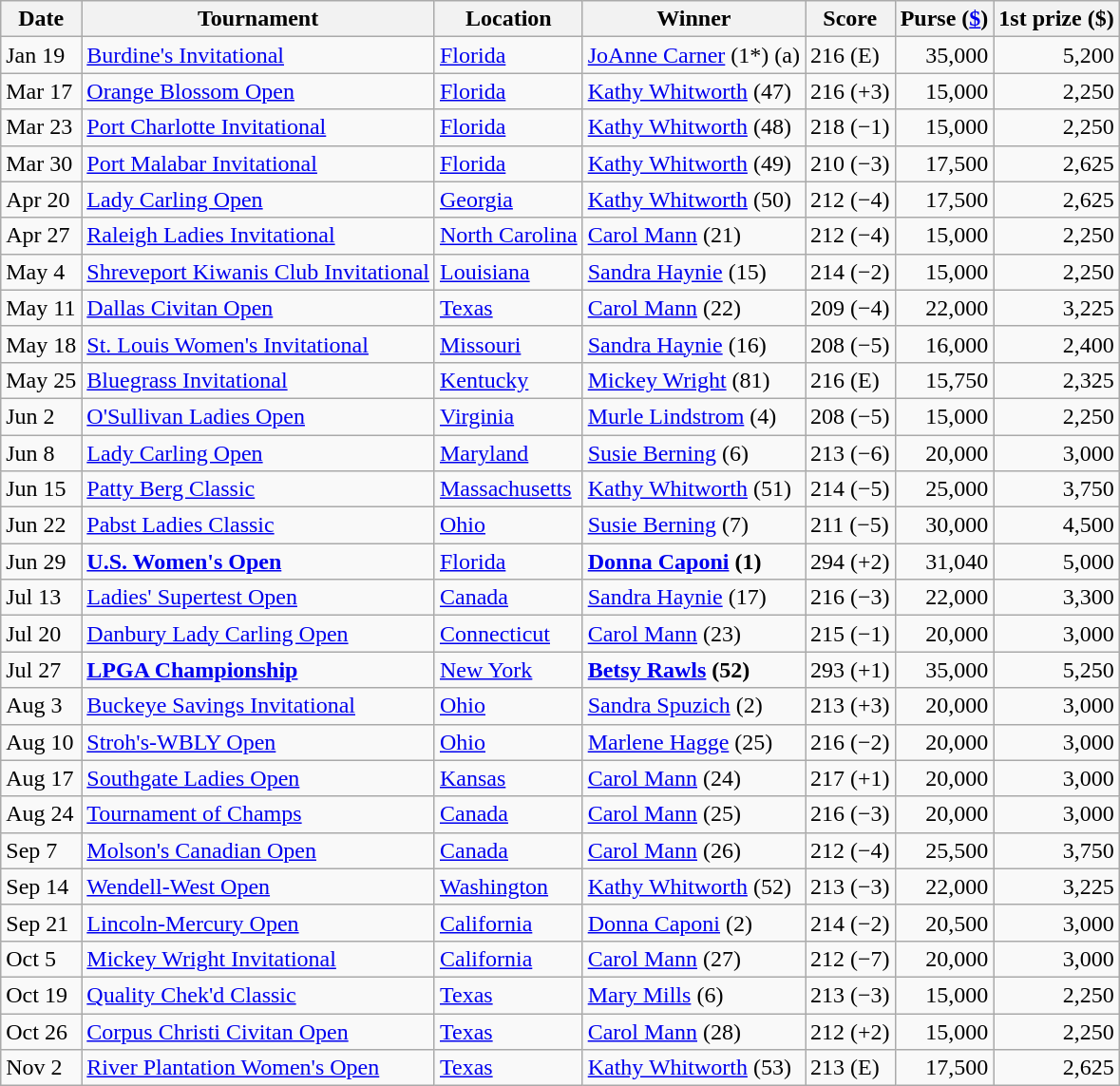<table class=wikitable>
<tr>
<th>Date</th>
<th>Tournament</th>
<th>Location</th>
<th>Winner</th>
<th>Score</th>
<th>Purse (<a href='#'>$</a>)</th>
<th>1st prize ($)</th>
</tr>
<tr>
<td>Jan 19</td>
<td><a href='#'>Burdine's Invitational</a></td>
<td><a href='#'>Florida</a></td>
<td> <a href='#'>JoAnne Carner</a> (1*) (a)</td>
<td>216 (E)</td>
<td align=right>35,000</td>
<td align=right>5,200</td>
</tr>
<tr>
<td>Mar 17</td>
<td><a href='#'>Orange Blossom Open</a></td>
<td><a href='#'>Florida</a></td>
<td> <a href='#'>Kathy Whitworth</a> (47)</td>
<td>216 (+3)</td>
<td align=right>15,000</td>
<td align=right>2,250</td>
</tr>
<tr>
<td>Mar 23</td>
<td><a href='#'>Port Charlotte Invitational</a></td>
<td><a href='#'>Florida</a></td>
<td> <a href='#'>Kathy Whitworth</a> (48)</td>
<td>218 (−1)</td>
<td align=right>15,000</td>
<td align=right>2,250</td>
</tr>
<tr>
<td>Mar 30</td>
<td><a href='#'>Port Malabar Invitational</a></td>
<td><a href='#'>Florida</a></td>
<td> <a href='#'>Kathy Whitworth</a> (49)</td>
<td>210 (−3)</td>
<td align=right>17,500</td>
<td align=right>2,625</td>
</tr>
<tr>
<td>Apr 20</td>
<td><a href='#'>Lady Carling Open</a></td>
<td><a href='#'>Georgia</a></td>
<td> <a href='#'>Kathy Whitworth</a> (50)</td>
<td>212 (−4)</td>
<td align=right>17,500</td>
<td align=right>2,625</td>
</tr>
<tr>
<td>Apr 27</td>
<td><a href='#'>Raleigh Ladies Invitational</a></td>
<td><a href='#'>North Carolina</a></td>
<td> <a href='#'>Carol Mann</a> (21)</td>
<td>212 (−4)</td>
<td align=right>15,000</td>
<td align=right>2,250</td>
</tr>
<tr>
<td>May 4</td>
<td><a href='#'>Shreveport Kiwanis Club Invitational</a></td>
<td><a href='#'>Louisiana</a></td>
<td> <a href='#'>Sandra Haynie</a> (15)</td>
<td>214 (−2)</td>
<td align=right>15,000</td>
<td align=right>2,250</td>
</tr>
<tr>
<td>May 11</td>
<td><a href='#'>Dallas Civitan Open</a></td>
<td><a href='#'>Texas</a></td>
<td> <a href='#'>Carol Mann</a> (22)</td>
<td>209 (−4)</td>
<td align=right>22,000</td>
<td align=right>3,225</td>
</tr>
<tr>
<td>May 18</td>
<td><a href='#'>St. Louis Women's Invitational</a></td>
<td><a href='#'>Missouri</a></td>
<td> <a href='#'>Sandra Haynie</a> (16)</td>
<td>208 (−5)</td>
<td align=right>16,000</td>
<td align=right>2,400</td>
</tr>
<tr>
<td>May 25</td>
<td><a href='#'>Bluegrass Invitational</a></td>
<td><a href='#'>Kentucky</a></td>
<td> <a href='#'>Mickey Wright</a> (81)</td>
<td>216 (E)</td>
<td align=right>15,750</td>
<td align=right>2,325</td>
</tr>
<tr>
<td>Jun 2</td>
<td><a href='#'>O'Sullivan Ladies Open</a></td>
<td><a href='#'>Virginia</a></td>
<td> <a href='#'>Murle Lindstrom</a> (4)</td>
<td>208 (−5)</td>
<td align=right>15,000</td>
<td align=right>2,250</td>
</tr>
<tr>
<td>Jun 8</td>
<td><a href='#'>Lady Carling Open</a></td>
<td><a href='#'>Maryland</a></td>
<td> <a href='#'>Susie Berning</a> (6)</td>
<td>213 (−6)</td>
<td align=right>20,000</td>
<td align=right>3,000</td>
</tr>
<tr>
<td>Jun 15</td>
<td><a href='#'>Patty Berg Classic</a></td>
<td><a href='#'>Massachusetts</a></td>
<td> <a href='#'>Kathy Whitworth</a> (51)</td>
<td>214 (−5)</td>
<td align=right>25,000</td>
<td align=right>3,750</td>
</tr>
<tr>
<td>Jun 22</td>
<td><a href='#'>Pabst Ladies Classic</a></td>
<td><a href='#'>Ohio</a></td>
<td> <a href='#'>Susie Berning</a> (7)</td>
<td>211 (−5)</td>
<td align=right>30,000</td>
<td align=right>4,500</td>
</tr>
<tr>
<td>Jun 29</td>
<td><strong><a href='#'>U.S. Women's Open</a></strong></td>
<td><a href='#'>Florida</a></td>
<td> <strong><a href='#'>Donna Caponi</a> (1)</strong></td>
<td>294 (+2)</td>
<td align=right>31,040</td>
<td align=right>5,000</td>
</tr>
<tr>
<td>Jul 13</td>
<td><a href='#'>Ladies' Supertest Open</a></td>
<td><a href='#'>Canada</a></td>
<td> <a href='#'>Sandra Haynie</a> (17)</td>
<td>216 (−3)</td>
<td align=right>22,000</td>
<td align=right>3,300</td>
</tr>
<tr>
<td>Jul 20</td>
<td><a href='#'>Danbury Lady Carling Open</a></td>
<td><a href='#'>Connecticut</a></td>
<td> <a href='#'>Carol Mann</a> (23)</td>
<td>215 (−1)</td>
<td align=right>20,000</td>
<td align=right>3,000</td>
</tr>
<tr>
<td>Jul 27</td>
<td><strong><a href='#'>LPGA Championship</a></strong></td>
<td><a href='#'>New York</a></td>
<td> <strong><a href='#'>Betsy Rawls</a> (52)</strong></td>
<td>293 (+1)</td>
<td align=right>35,000</td>
<td align=right>5,250</td>
</tr>
<tr>
<td>Aug 3</td>
<td><a href='#'>Buckeye Savings Invitational</a></td>
<td><a href='#'>Ohio</a></td>
<td> <a href='#'>Sandra Spuzich</a> (2)</td>
<td>213 (+3)</td>
<td align=right>20,000</td>
<td align=right>3,000</td>
</tr>
<tr>
<td>Aug 10</td>
<td><a href='#'>Stroh's-WBLY Open</a></td>
<td><a href='#'>Ohio</a></td>
<td> <a href='#'>Marlene Hagge</a> (25)</td>
<td>216 (−2)</td>
<td align=right>20,000</td>
<td align=right>3,000</td>
</tr>
<tr>
<td>Aug 17</td>
<td><a href='#'>Southgate Ladies Open</a></td>
<td><a href='#'>Kansas</a></td>
<td> <a href='#'>Carol Mann</a> (24)</td>
<td>217 (+1)</td>
<td align=right>20,000</td>
<td align=right>3,000</td>
</tr>
<tr>
<td>Aug 24</td>
<td><a href='#'>Tournament of Champs</a></td>
<td><a href='#'>Canada</a></td>
<td> <a href='#'>Carol Mann</a> (25)</td>
<td>216 (−3)</td>
<td align=right>20,000</td>
<td align=right>3,000</td>
</tr>
<tr>
<td>Sep 7</td>
<td><a href='#'>Molson's Canadian Open</a></td>
<td><a href='#'>Canada</a></td>
<td> <a href='#'>Carol Mann</a> (26)</td>
<td>212 (−4)</td>
<td align=right>25,500</td>
<td align=right>3,750</td>
</tr>
<tr>
<td>Sep 14</td>
<td><a href='#'>Wendell-West Open</a></td>
<td><a href='#'>Washington</a></td>
<td> <a href='#'>Kathy Whitworth</a> (52)</td>
<td>213 (−3)</td>
<td align=right>22,000</td>
<td align=right>3,225</td>
</tr>
<tr>
<td>Sep 21</td>
<td><a href='#'>Lincoln-Mercury Open</a></td>
<td><a href='#'>California</a></td>
<td> <a href='#'>Donna Caponi</a> (2)</td>
<td>214 (−2)</td>
<td align=right>20,500</td>
<td align=right>3,000</td>
</tr>
<tr>
<td>Oct 5</td>
<td><a href='#'>Mickey Wright Invitational</a></td>
<td><a href='#'>California</a></td>
<td> <a href='#'>Carol Mann</a> (27)</td>
<td>212 (−7)</td>
<td align=right>20,000</td>
<td align=right>3,000</td>
</tr>
<tr>
<td>Oct 19</td>
<td><a href='#'>Quality Chek'd Classic</a></td>
<td><a href='#'>Texas</a></td>
<td> <a href='#'>Mary Mills</a> (6)</td>
<td>213 (−3)</td>
<td align=right>15,000</td>
<td align=right>2,250</td>
</tr>
<tr>
<td>Oct 26</td>
<td><a href='#'>Corpus Christi Civitan Open</a></td>
<td><a href='#'>Texas</a></td>
<td> <a href='#'>Carol Mann</a> (28)</td>
<td>212 (+2)</td>
<td align=right>15,000</td>
<td align=right>2,250</td>
</tr>
<tr>
<td>Nov 2</td>
<td><a href='#'>River Plantation Women's Open</a></td>
<td><a href='#'>Texas</a></td>
<td> <a href='#'>Kathy Whitworth</a> (53)</td>
<td>213 (E)</td>
<td align=right>17,500</td>
<td align=right>2,625</td>
</tr>
</table>
